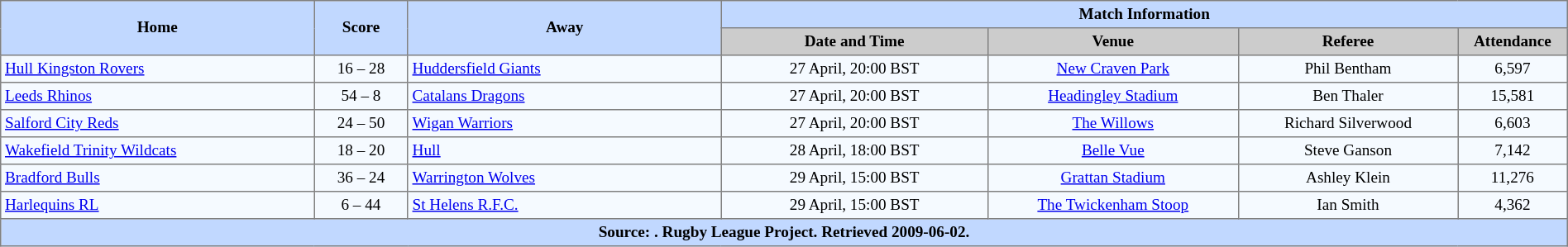<table border="1" cellpadding="3" cellspacing="0" style="border-collapse:collapse; font-size:80%; text-align:center; width:100%;">
<tr style="background:#c1d8ff;">
<th rowspan="2" style="width:20%;">Home</th>
<th rowspan="2" style="width:6%;">Score</th>
<th rowspan="2" style="width:20%;">Away</th>
<th colspan=6>Match Information</th>
</tr>
<tr style="background:#ccc;">
<th width=17%>Date and Time</th>
<th width=16%>Venue</th>
<th width=14%>Referee</th>
<th width=7%>Attendance</th>
</tr>
<tr style="background:#f5faff;">
<td align=left> <a href='#'>Hull Kingston Rovers</a></td>
<td>16 – 28</td>
<td align=left> <a href='#'>Huddersfield Giants</a></td>
<td>27 April, 20:00 BST</td>
<td><a href='#'>New Craven Park</a></td>
<td>Phil Bentham</td>
<td>6,597</td>
</tr>
<tr style="background:#f5faff;">
<td align=left> <a href='#'>Leeds Rhinos</a></td>
<td>54 – 8</td>
<td align=left> <a href='#'>Catalans Dragons</a></td>
<td>27 April, 20:00 BST</td>
<td><a href='#'>Headingley Stadium</a></td>
<td>Ben Thaler</td>
<td>15,581</td>
</tr>
<tr style="background:#f5faff;">
<td align=left> <a href='#'>Salford City Reds</a></td>
<td>24 – 50</td>
<td align=left> <a href='#'>Wigan Warriors</a></td>
<td>27 April, 20:00 BST</td>
<td><a href='#'>The Willows</a></td>
<td>Richard Silverwood</td>
<td>6,603</td>
</tr>
<tr style="background:#f5faff;">
<td align=left> <a href='#'>Wakefield Trinity Wildcats</a></td>
<td>18 – 20</td>
<td align=left> <a href='#'>Hull</a></td>
<td>28 April, 18:00 BST</td>
<td><a href='#'>Belle Vue</a></td>
<td>Steve Ganson</td>
<td>7,142</td>
</tr>
<tr style="background:#f5faff;">
<td align=left> <a href='#'>Bradford Bulls</a></td>
<td>36 – 24</td>
<td align=left> <a href='#'>Warrington Wolves</a></td>
<td>29 April, 15:00 BST</td>
<td><a href='#'>Grattan Stadium</a></td>
<td>Ashley Klein</td>
<td>11,276</td>
</tr>
<tr style="background:#f5faff;">
<td align=left> <a href='#'>Harlequins RL</a></td>
<td>6 – 44</td>
<td align=left> <a href='#'>St Helens R.F.C.</a></td>
<td>29 April, 15:00 BST</td>
<td><a href='#'>The Twickenham Stoop</a></td>
<td>Ian Smith</td>
<td>4,362</td>
</tr>
<tr style="background:#c1d8ff;">
<th colspan=10>Source: . Rugby League Project. Retrieved 2009-06-02.</th>
</tr>
</table>
